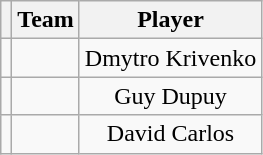<table class="wikitable sortable" style="text-align:center">
<tr>
<th></th>
<th>Team</th>
<th>Player</th>
</tr>
<tr>
<td></td>
<td align=left></td>
<td>Dmytro Krivenko</td>
</tr>
<tr>
<td></td>
<td align=left></td>
<td>Guy Dupuy</td>
</tr>
<tr>
<td></td>
<td align=left></td>
<td>David Carlos</td>
</tr>
</table>
